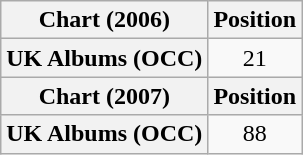<table class="wikitable plainrowheaders">
<tr>
<th scope="col">Chart (2006)</th>
<th scope="col">Position</th>
</tr>
<tr>
<th scope="row">UK Albums (OCC)</th>
<td align="center">21</td>
</tr>
<tr>
<th scope="col">Chart (2007)</th>
<th scope="col">Position</th>
</tr>
<tr>
<th scope="row">UK Albums (OCC)</th>
<td align="center">88</td>
</tr>
</table>
